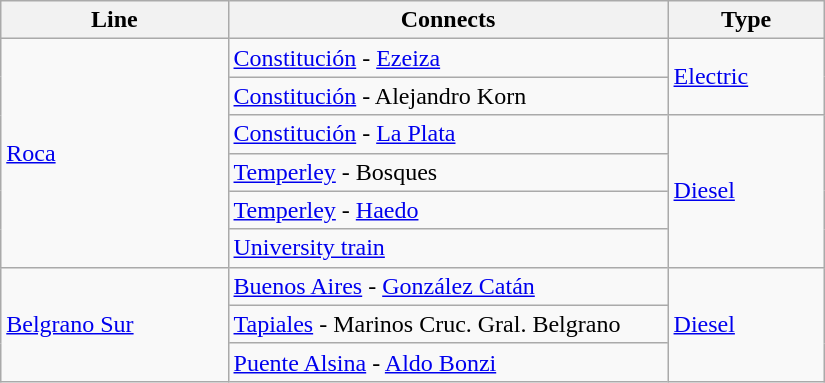<table class="wikitable sortable" style="text-align:left" width="550">
<tr>
<th width=150px>Line</th>
<th width=300px>Connects</th>
<th width=100px>Type</th>
</tr>
<tr>
<td rowspan=6><a href='#'>Roca</a></td>
<td><a href='#'>Constitución</a> - <a href='#'>Ezeiza</a></td>
<td rowspan=2><a href='#'>Electric</a></td>
</tr>
<tr>
<td><a href='#'>Constitución</a> - Alejandro Korn</td>
</tr>
<tr>
<td><a href='#'>Constitución</a> - <a href='#'>La Plata</a></td>
<td rowspan=4><a href='#'>Diesel</a></td>
</tr>
<tr>
<td><a href='#'>Temperley</a> - Bosques</td>
</tr>
<tr>
<td><a href='#'>Temperley</a> - <a href='#'>Haedo</a></td>
</tr>
<tr>
<td><a href='#'>University train</a></td>
</tr>
<tr>
<td rowspan=3><a href='#'>Belgrano Sur</a></td>
<td><a href='#'>Buenos Aires</a> -  <a href='#'>González Catán</a></td>
<td rowspan=3><a href='#'>Diesel</a></td>
</tr>
<tr>
<td><a href='#'>Tapiales</a> - Marinos Cruc. Gral. Belgrano</td>
</tr>
<tr>
<td><a href='#'>Puente Alsina</a> - <a href='#'>Aldo Bonzi</a></td>
</tr>
</table>
